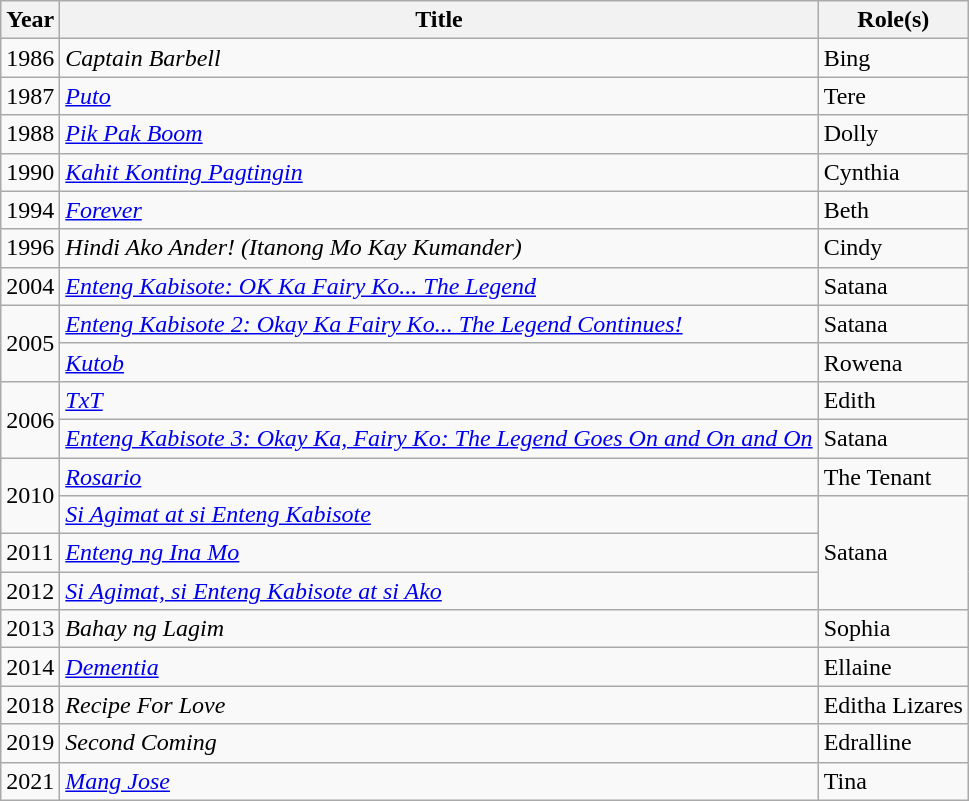<table class="wikitable sortable">
<tr>
<th>Year</th>
<th>Title</th>
<th>Role(s)</th>
</tr>
<tr>
<td>1986</td>
<td><em>Captain Barbell</em></td>
<td>Bing</td>
</tr>
<tr>
<td>1987</td>
<td><em><a href='#'>Puto</a></em></td>
<td>Tere</td>
</tr>
<tr>
<td>1988</td>
<td><em><a href='#'>Pik Pak Boom</a></em></td>
<td>Dolly</td>
</tr>
<tr>
<td>1990</td>
<td><em><a href='#'>Kahit Konting Pagtingin</a></em></td>
<td>Cynthia</td>
</tr>
<tr>
<td>1994</td>
<td><em><a href='#'>Forever</a></em></td>
<td>Beth</td>
</tr>
<tr>
<td>1996</td>
<td><em>Hindi Ako Ander! (Itanong Mo Kay Kumander)</em></td>
<td>Cindy</td>
</tr>
<tr>
<td>2004</td>
<td><em><a href='#'>Enteng Kabisote: OK Ka Fairy Ko... The Legend</a></em></td>
<td>Satana</td>
</tr>
<tr>
<td rowspan="2">2005</td>
<td><em><a href='#'>Enteng Kabisote 2: Okay Ka Fairy Ko... The Legend Continues!</a></em></td>
<td>Satana</td>
</tr>
<tr>
<td><em><a href='#'>Kutob</a></em></td>
<td>Rowena</td>
</tr>
<tr>
<td rowspan="2">2006</td>
<td><em><a href='#'>TxT</a></em></td>
<td>Edith</td>
</tr>
<tr>
<td><em><a href='#'>Enteng Kabisote 3: Okay Ka, Fairy Ko: The Legend Goes On and On and On</a></em></td>
<td>Satana</td>
</tr>
<tr>
<td rowspan="2">2010</td>
<td><em><a href='#'>Rosario</a></em></td>
<td>The Tenant</td>
</tr>
<tr>
<td><em><a href='#'>Si Agimat at si Enteng Kabisote</a></em></td>
<td rowspan="3">Satana</td>
</tr>
<tr>
<td>2011</td>
<td><em><a href='#'>Enteng ng Ina Mo</a></em></td>
</tr>
<tr>
<td>2012</td>
<td><em><a href='#'>Si Agimat, si Enteng Kabisote at si Ako</a></em></td>
</tr>
<tr>
<td>2013</td>
<td><em>Bahay ng Lagim</em></td>
<td>Sophia</td>
</tr>
<tr>
<td>2014</td>
<td><em><a href='#'>Dementia</a></em></td>
<td>Ellaine</td>
</tr>
<tr>
<td>2018</td>
<td><em>Recipe For Love</em></td>
<td>Editha Lizares</td>
</tr>
<tr>
<td>2019</td>
<td><em>Second Coming</em></td>
<td>Edralline</td>
</tr>
<tr>
<td>2021</td>
<td><em><a href='#'>Mang Jose</a></em></td>
<td>Tina</td>
</tr>
</table>
